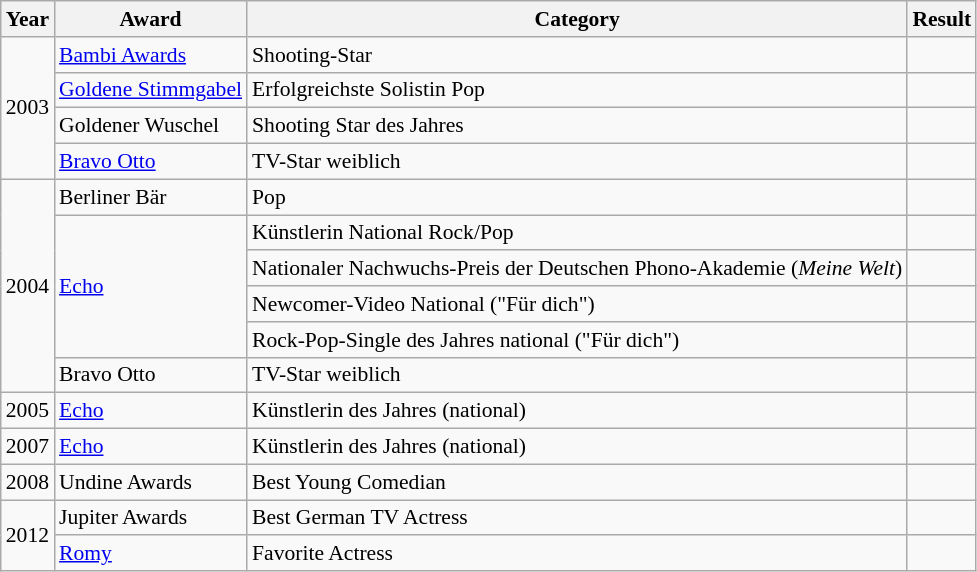<table class="wikitable" style="font-size:90%">
<tr>
<th>Year</th>
<th>Award</th>
<th>Category</th>
<th>Result</th>
</tr>
<tr>
<td style="text-align:center;" rowspan="4">2003</td>
<td><a href='#'>Bambi Awards</a></td>
<td>Shooting-Star</td>
<td></td>
</tr>
<tr>
<td><a href='#'>Goldene Stimmgabel</a></td>
<td>Erfolgreichste Solistin Pop</td>
<td></td>
</tr>
<tr>
<td>Goldener Wuschel</td>
<td>Shooting Star des Jahres</td>
<td></td>
</tr>
<tr>
<td><a href='#'>Bravo Otto</a></td>
<td>TV-Star weiblich</td>
<td></td>
</tr>
<tr>
<td style="text-align:center;" rowspan="6">2004</td>
<td>Berliner Bär</td>
<td>Pop</td>
<td></td>
</tr>
<tr>
<td rowspan="4"><a href='#'>Echo</a></td>
<td>Künstlerin National Rock/Pop</td>
<td></td>
</tr>
<tr>
<td>Nationaler Nachwuchs-Preis der Deutschen Phono-Akademie (<em>Meine Welt</em>)</td>
<td></td>
</tr>
<tr>
<td>Newcomer-Video National ("Für dich")</td>
<td></td>
</tr>
<tr>
<td>Rock-Pop-Single des Jahres national ("Für dich")</td>
<td></td>
</tr>
<tr>
<td>Bravo Otto</td>
<td>TV-Star weiblich</td>
<td></td>
</tr>
<tr>
<td style="text-align:center;">2005</td>
<td><a href='#'>Echo</a></td>
<td>Künstlerin des Jahres (national)</td>
<td></td>
</tr>
<tr>
<td style="text-align:center;">2007</td>
<td><a href='#'>Echo</a></td>
<td>Künstlerin des Jahres (national)</td>
<td></td>
</tr>
<tr>
<td style="text-align:center;">2008</td>
<td>Undine Awards</td>
<td>Best Young Comedian</td>
<td></td>
</tr>
<tr>
<td style="text-align:center;" rowspan="2">2012</td>
<td>Jupiter Awards</td>
<td>Best German TV Actress</td>
<td></td>
</tr>
<tr>
<td><a href='#'>Romy</a></td>
<td>Favorite Actress</td>
<td></td>
</tr>
</table>
